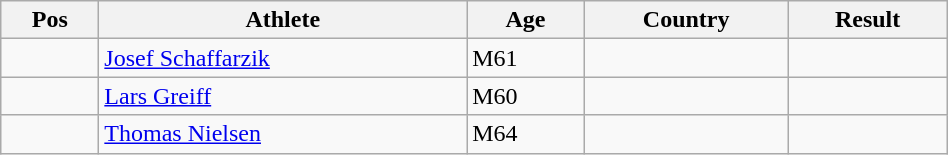<table class="wikitable"  style="text-align:center; width:50%;">
<tr>
<th>Pos</th>
<th>Athlete</th>
<th>Age</th>
<th>Country</th>
<th>Result</th>
</tr>
<tr>
<td align=center></td>
<td align=left><a href='#'>Josef Schaffarzik</a></td>
<td align=left>M61</td>
<td align=left></td>
<td></td>
</tr>
<tr>
<td align=center></td>
<td align=left><a href='#'>Lars Greiff</a></td>
<td align=left>M60</td>
<td align=left></td>
<td></td>
</tr>
<tr>
<td align=center></td>
<td align=left><a href='#'>Thomas Nielsen</a></td>
<td align=left>M64</td>
<td align=left></td>
<td></td>
</tr>
</table>
